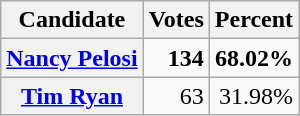<table class="wikitable plainrowheaders" style="text-align: right;">
<tr>
<th scope="col">Candidate</th>
<th scope="col">Votes</th>
<th scope="col">Percent</th>
</tr>
<tr>
<th scope="row"><strong><a href='#'>Nancy Pelosi</a></strong></th>
<td><strong>134</strong></td>
<td><strong>68.02%</strong></td>
</tr>
<tr>
<th scope="row"><a href='#'>Tim Ryan</a></th>
<td>63</td>
<td>31.98%</td>
</tr>
</table>
